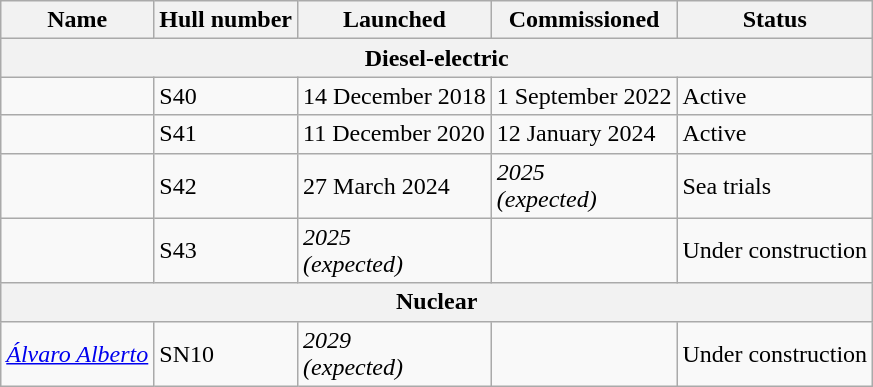<table class="wikitable plainrowheaders">
<tr>
<th scope="col">Name</th>
<th scope="col">Hull number</th>
<th scope="col">Launched</th>
<th scope="col">Commissioned</th>
<th scope="col">Status</th>
</tr>
<tr>
<th colspan="6"><strong>Diesel-electric</strong></th>
</tr>
<tr>
<td></td>
<td>S40</td>
<td>14 December 2018</td>
<td>1 September 2022</td>
<td>Active</td>
</tr>
<tr>
<td></td>
<td>S41</td>
<td>11 December 2020</td>
<td>12 January 2024</td>
<td>Active</td>
</tr>
<tr>
<td></td>
<td>S42</td>
<td>27 March 2024</td>
<td><em>2025<br>(expected)</em></td>
<td>Sea trials</td>
</tr>
<tr>
<td></td>
<td>S43</td>
<td><em>2025<br>(expected)</em></td>
<td></td>
<td>Under construction</td>
</tr>
<tr>
<th colspan="7"><strong>Nuclear</strong></th>
</tr>
<tr>
<td><a href='#'><em>Álvaro Alberto</em></a></td>
<td>SN10</td>
<td><em>2029<br>(expected)</em></td>
<td></td>
<td>Under construction</td>
</tr>
</table>
